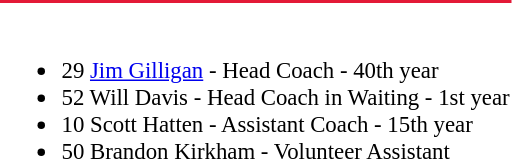<table class="toccolours" style="text-align: left;">
<tr>
<td colspan="9" style=background:#E31937;color:white></td>
</tr>
<tr>
<td style="font-size: 95%;" valign="top"><br><ul><li>29 <a href='#'>Jim Gilligan</a> - Head Coach - 40th year</li><li>52 Will Davis - Head Coach in Waiting - 1st year</li><li>10 Scott Hatten - Assistant Coach - 15th year</li><li>50 Brandon Kirkham - Volunteer Assistant</li></ul></td>
</tr>
</table>
